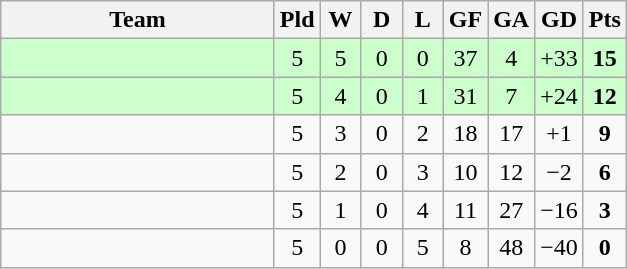<table class="wikitable" style="text-align:center">
<tr>
<th width=175>Team</th>
<th width=20>Pld</th>
<th width=20>W</th>
<th width=20>D</th>
<th width=20>L</th>
<th width=20>GF</th>
<th width=20>GA</th>
<th width=20>GD</th>
<th width=20>Pts</th>
</tr>
<tr bgcolor=ccffcc>
<td align=left></td>
<td>5</td>
<td>5</td>
<td>0</td>
<td>0</td>
<td>37</td>
<td>4</td>
<td>+33</td>
<td><strong>15</strong></td>
</tr>
<tr bgcolor=ccffcc>
<td align=left></td>
<td>5</td>
<td>4</td>
<td>0</td>
<td>1</td>
<td>31</td>
<td>7</td>
<td>+24</td>
<td><strong>12</strong></td>
</tr>
<tr>
<td align=left></td>
<td>5</td>
<td>3</td>
<td>0</td>
<td>2</td>
<td>18</td>
<td>17</td>
<td>+1</td>
<td><strong>9</strong></td>
</tr>
<tr>
<td align=left></td>
<td>5</td>
<td>2</td>
<td>0</td>
<td>3</td>
<td>10</td>
<td>12</td>
<td>−2</td>
<td><strong>6</strong></td>
</tr>
<tr>
<td align=left></td>
<td>5</td>
<td>1</td>
<td>0</td>
<td>4</td>
<td>11</td>
<td>27</td>
<td>−16</td>
<td><strong>3</strong></td>
</tr>
<tr>
<td align=left></td>
<td>5</td>
<td>0</td>
<td>0</td>
<td>5</td>
<td>8</td>
<td>48</td>
<td>−40</td>
<td><strong>0</strong></td>
</tr>
</table>
